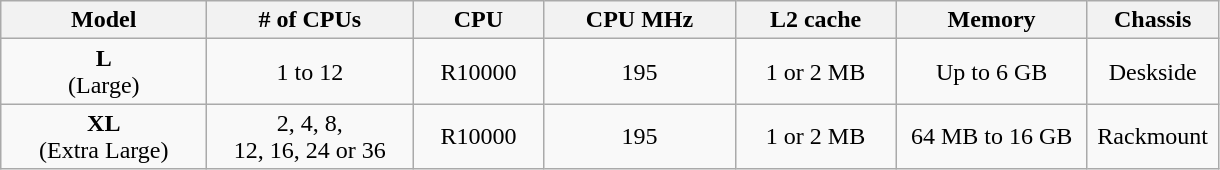<table class="wikitable" style=text-align:center>
<tr>
<th style="width:130px;">Model</th>
<th style="width:130px;"># of CPUs</th>
<th width="80">CPU</th>
<th style="width:120px;">CPU MHz</th>
<th style="width:100px;">L2 cache</th>
<th style="width:120px;">Memory</th>
<th width="80">Chassis</th>
</tr>
<tr>
<td><strong>L</strong><br>(Large)</td>
<td>1 to 12</td>
<td>R10000</td>
<td>195</td>
<td>1 or 2 MB</td>
<td>Up to 6 GB</td>
<td>Deskside</td>
</tr>
<tr>
<td><strong>XL</strong><br>(Extra Large)</td>
<td>2, 4, 8,<br>12, 16, 24 or 36</td>
<td>R10000</td>
<td>195</td>
<td>1 or 2 MB</td>
<td>64 MB to 16 GB</td>
<td>Rackmount</td>
</tr>
</table>
